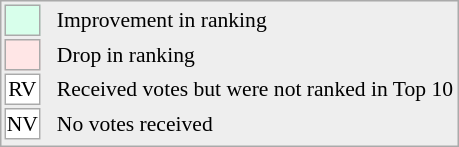<table align="right" style="font-size:90%; border:1px solid #aaaaaa; white-space:nowrap; background:#eeeeee;">
<tr>
<td style="background:#d8ffeb; width:20px; border:1px solid #aaaaaa;"> </td>
<td rowspan="5"> </td>
<td>Improvement in ranking</td>
</tr>
<tr>
<td style="background:#ffe6e6; width:20px; border:1px solid #aaaaaa;"> </td>
<td>Drop in ranking</td>
</tr>
<tr>
<td align="center" style="width:20px; border:1px solid #aaaaaa; background:white;">RV</td>
<td>Received votes but were not ranked in Top 10</td>
</tr>
<tr>
<td align="center" style="width:20px; border:1px solid #aaaaaa; background:white;">NV</td>
<td>No votes received</td>
</tr>
<tr>
</tr>
</table>
